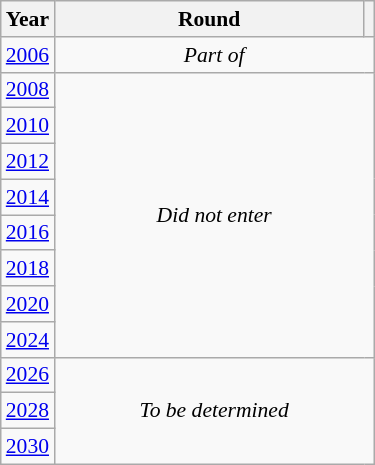<table class="wikitable" style="text-align: center; font-size:90%">
<tr>
<th>Year</th>
<th style="width:200px">Round</th>
<th></th>
</tr>
<tr>
<td><a href='#'>2006</a></td>
<td colspan="2"><em>Part of </em></td>
</tr>
<tr>
<td><a href='#'>2008</a></td>
<td colspan="2" rowspan="8"><em>Did not enter</em></td>
</tr>
<tr>
<td><a href='#'>2010</a></td>
</tr>
<tr>
<td><a href='#'>2012</a></td>
</tr>
<tr>
<td><a href='#'>2014</a></td>
</tr>
<tr>
<td><a href='#'>2016</a></td>
</tr>
<tr>
<td><a href='#'>2018</a></td>
</tr>
<tr>
<td><a href='#'>2020</a></td>
</tr>
<tr>
<td><a href='#'>2024</a></td>
</tr>
<tr>
<td><a href='#'>2026</a></td>
<td colspan="2" rowspan="3"><em>To be determined</em></td>
</tr>
<tr>
<td><a href='#'>2028</a></td>
</tr>
<tr>
<td><a href='#'>2030</a></td>
</tr>
</table>
